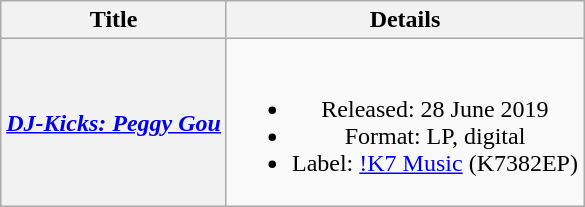<table class="wikitable plainrowheaders" style="text-align:center;" border="1">
<tr>
<th>Title</th>
<th>Details</th>
</tr>
<tr>
<th scope="row"><em><a href='#'>DJ-Kicks: Peggy Gou</a></em></th>
<td><br><ul><li>Released: 28 June 2019</li><li>Format: LP, digital</li><li>Label: <a href='#'>!K7 Music</a> (K7382EP)</li></ul></td>
</tr>
</table>
